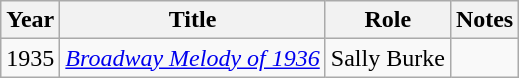<table class="wikitable">
<tr>
<th>Year</th>
<th>Title</th>
<th>Role</th>
<th>Notes</th>
</tr>
<tr>
<td>1935</td>
<td><em><a href='#'>Broadway Melody of 1936</a></em></td>
<td>Sally Burke</td>
<td></td>
</tr>
</table>
